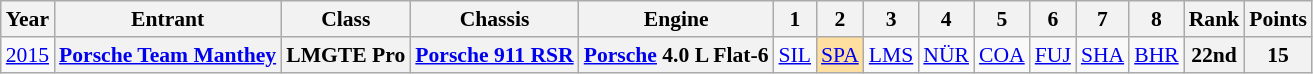<table class="wikitable" style="text-align:center; font-size:90%">
<tr>
<th>Year</th>
<th>Entrant</th>
<th>Class</th>
<th>Chassis</th>
<th>Engine</th>
<th>1</th>
<th>2</th>
<th>3</th>
<th>4</th>
<th>5</th>
<th>6</th>
<th>7</th>
<th>8</th>
<th>Rank</th>
<th>Points</th>
</tr>
<tr>
<td><a href='#'>2015</a></td>
<th><a href='#'>Porsche Team Manthey</a></th>
<th>LMGTE Pro</th>
<th><a href='#'>Porsche 911 RSR</a></th>
<th><a href='#'>Porsche</a> 4.0 L Flat-6</th>
<td><a href='#'>SIL</a></td>
<td style="background:#FFDF9F;"><a href='#'>SPA</a><br></td>
<td><a href='#'>LMS</a></td>
<td><a href='#'>NÜR</a></td>
<td><a href='#'>COA</a></td>
<td><a href='#'>FUJ</a></td>
<td><a href='#'>SHA</a></td>
<td><a href='#'>BHR</a></td>
<th>22nd</th>
<th>15</th>
</tr>
</table>
